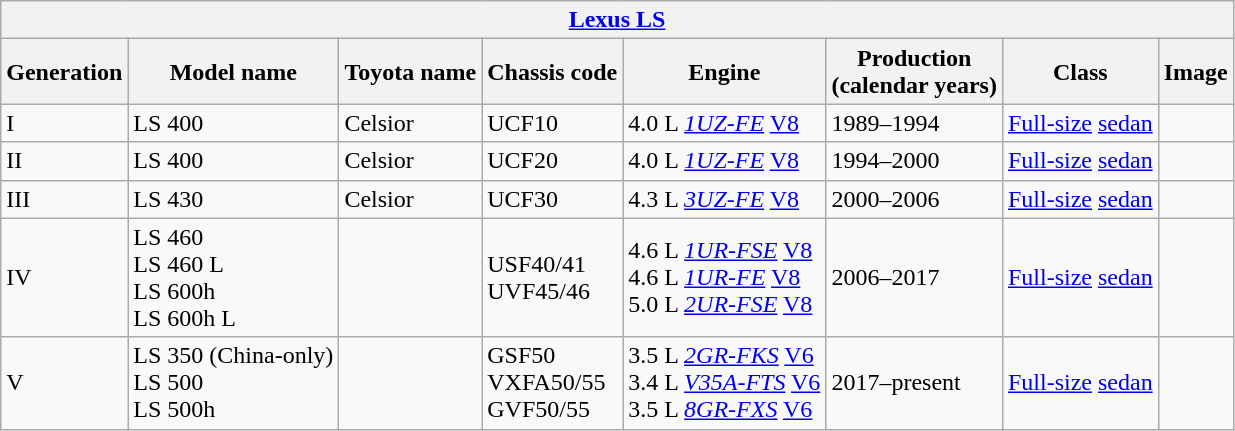<table class="wikitable collapsible" style="font-size:97% style="width:90%; text-align:center">
<tr>
<th colspan=8 align=left><a href='#'>Lexus LS</a></th>
</tr>
<tr>
<th>Generation</th>
<th>Model name</th>
<th>Toyota name</th>
<th>Chassis code</th>
<th>Engine</th>
<th>Production<br>(calendar years)</th>
<th>Class</th>
<th>Image</th>
</tr>
<tr>
<td>I</td>
<td>LS 400</td>
<td>Celsior</td>
<td>UCF10</td>
<td>4.0 L <em><a href='#'>1UZ-FE</a></em> <a href='#'>V8</a></td>
<td>1989–1994</td>
<td><a href='#'>Full-size</a> <a href='#'>sedan</a></td>
<td></td>
</tr>
<tr>
<td>II</td>
<td>LS 400</td>
<td>Celsior</td>
<td>UCF20</td>
<td>4.0 L <em><a href='#'>1UZ-FE</a></em> <a href='#'>V8</a></td>
<td>1994–2000</td>
<td><a href='#'>Full-size</a> <a href='#'>sedan</a></td>
<td></td>
</tr>
<tr>
<td>III</td>
<td>LS 430</td>
<td>Celsior</td>
<td>UCF30</td>
<td>4.3 L <em><a href='#'>3UZ-FE</a></em> <a href='#'>V8</a></td>
<td>2000–2006</td>
<td><a href='#'>Full-size</a> <a href='#'>sedan</a></td>
<td></td>
</tr>
<tr>
<td>IV</td>
<td>LS 460<br>LS 460 L<br>LS 600h<br>LS 600h L</td>
<td></td>
<td>USF40/41<br>UVF45/46</td>
<td>4.6 L <em><a href='#'>1UR-FSE</a></em> <a href='#'>V8</a><br>4.6 L <em><a href='#'>1UR-FE</a></em> <a href='#'>V8</a><br>5.0 L <em><a href='#'>2UR-FSE</a></em> <a href='#'>V8</a></td>
<td>2006–2017</td>
<td><a href='#'>Full-size</a> <a href='#'>sedan</a></td>
<td></td>
</tr>
<tr>
<td>V</td>
<td>LS 350 (China-only)<br>LS 500<br>LS 500h</td>
<td></td>
<td>GSF50<br>VXFA50/55<br>GVF50/55</td>
<td>3.5 L <em><a href='#'>2GR-FKS</a></em> <a href='#'>V6</a><br>3.4 L <em><a href='#'>V35A-FTS</a></em> <a href='#'>V6</a><br>3.5 L <em><a href='#'>8GR-FXS</a></em> <a href='#'>V6</a></td>
<td>2017–present</td>
<td><a href='#'>Full-size</a> <a href='#'>sedan</a></td>
<td></td>
</tr>
</table>
